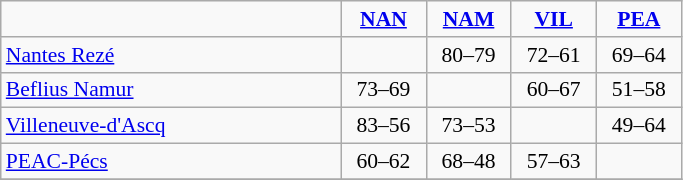<table style="font-size: 90%; text-align: center" class="wikitable">
<tr>
<td width=220></td>
<td width=50><strong><a href='#'>NAN</a></strong></td>
<td width=50><strong><a href='#'>NAM</a></strong></td>
<td width=50><strong><a href='#'>VIL</a></strong></td>
<td width=50><strong><a href='#'>PEA</a></strong></td>
</tr>
<tr>
<td align=left> <a href='#'>Nantes Rezé</a></td>
<td></td>
<td>80–79</td>
<td>72–61</td>
<td>69–64</td>
</tr>
<tr>
<td align=left> <a href='#'>Beflius Namur</a></td>
<td>73–69</td>
<td></td>
<td>60–67</td>
<td>51–58</td>
</tr>
<tr>
<td align=left> <a href='#'>Villeneuve-d'Ascq</a></td>
<td>83–56</td>
<td>73–53</td>
<td></td>
<td>49–64</td>
</tr>
<tr>
<td align=left> <a href='#'>PEAC-Pécs</a></td>
<td>60–62</td>
<td>68–48</td>
<td>57–63</td>
<td></td>
</tr>
<tr>
</tr>
</table>
